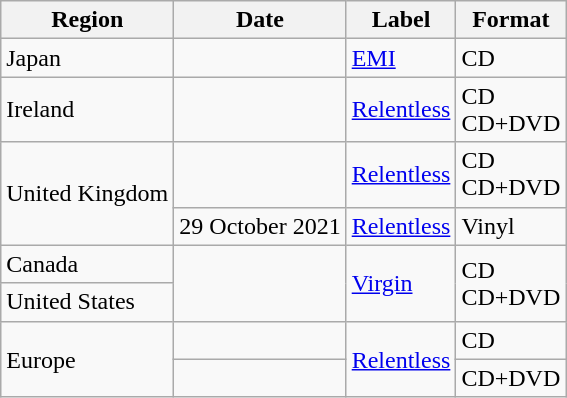<table class="wikitable">
<tr>
<th>Region</th>
<th>Date</th>
<th>Label</th>
<th>Format</th>
</tr>
<tr>
<td>Japan</td>
<td></td>
<td><a href='#'>EMI</a></td>
<td>CD</td>
</tr>
<tr>
<td>Ireland</td>
<td></td>
<td><a href='#'>Relentless</a></td>
<td>CD<br>CD+DVD</td>
</tr>
<tr>
<td rowspan="2">United Kingdom</td>
<td></td>
<td><a href='#'>Relentless</a></td>
<td>CD<br>CD+DVD</td>
</tr>
<tr>
<td>29 October 2021</td>
<td><a href='#'>Relentless</a></td>
<td>Vinyl</td>
</tr>
<tr>
<td>Canada</td>
<td rowspan="2"></td>
<td rowspan="2"><a href='#'>Virgin</a></td>
<td rowspan="2">CD<br>CD+DVD</td>
</tr>
<tr>
<td>United States</td>
</tr>
<tr>
<td rowspan="2">Europe</td>
<td></td>
<td rowspan="2"><a href='#'>Relentless</a></td>
<td>CD</td>
</tr>
<tr>
<td></td>
<td>CD+DVD</td>
</tr>
</table>
